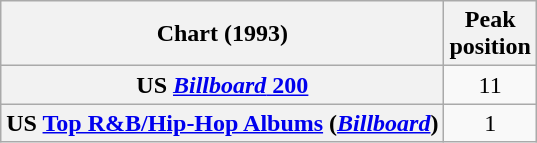<table class="wikitable sortable plainrowheaders" style="text-align:center">
<tr>
<th scope="col">Chart (1993)</th>
<th scope="col">Peak<br> position</th>
</tr>
<tr>
<th scope="row">US <a href='#'><em>Billboard</em> 200</a></th>
<td>11</td>
</tr>
<tr>
<th scope="row">US <a href='#'>Top R&B/Hip-Hop Albums</a> (<em><a href='#'>Billboard</a></em>)</th>
<td>1</td>
</tr>
</table>
